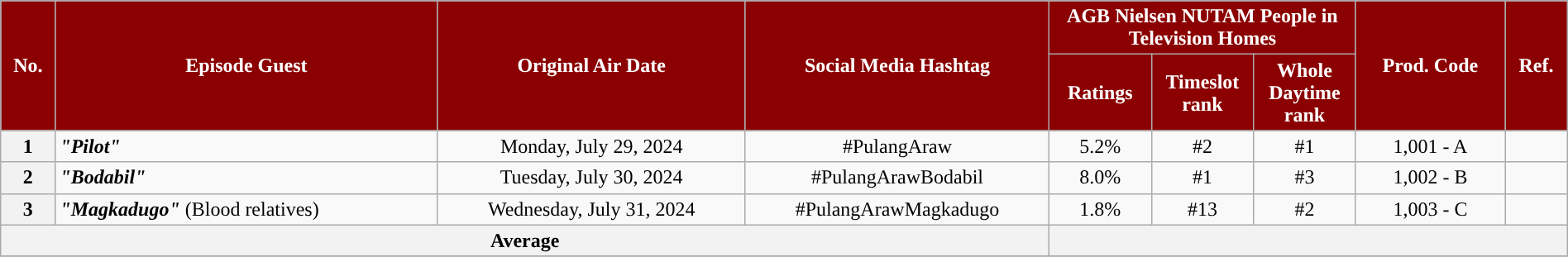<table class="wikitable" style="text-align:center; font-size:100%; line-height:18px;" width="100%">
<tr>
<th style="background-color:#8B0000; color:#ffffff;" rowspan="2">No.</th>
<th style="background-color:#8B0000; color:#ffffff;" rowspan="2">Episode Guest</th>
<th style="background-color:#8B0000; color:white" rowspan="2">Original Air Date</th>
<th style="background-color:#8B0000; color:white" rowspan="2">Social Media Hashtag</th>
<th style="background-color:#8B0000; color:#ffffff;" colspan="3">AGB Nielsen NUTAM People in Television Homes</th>
<th style="background-color:#8B0000; color:white" rowspan="2">Prod. Code</th>
<th style="background-color:#8B0000; color:#ffffff;" rowspan="2">Ref.</th>
</tr>
<tr>
<th style="background-color:#8B0000; width:75px; color:#ffffff;">Ratings</th>
<th style="background-color:#8B0000; width:75px; color:#ffffff;">Timeslot <br> rank</th>
<th style="background-color:#8B0000; width:75px; color:#ffffff;">Whole Daytime <br> rank</th>
</tr>
<tr>
<th>1</th>
<td style="text-align: left;"><strong><em>"Pilot"</em></strong></td>
<td>Monday, July 29, 2024</td>
<td>#PulangAraw</td>
<td>5.2%</td>
<td>#2</td>
<td>#1</td>
<td>1,001 - A</td>
<td></td>
</tr>
<tr>
<th>2</th>
<td style="text-align: left;"><strong><em>"Bodabil"</em></strong></td>
<td>Tuesday, July 30, 2024</td>
<td>#PulangArawBodabil</td>
<td>8.0%</td>
<td>#1</td>
<td>#3</td>
<td>1,002 - B</td>
<td></td>
</tr>
<tr>
<th>3</th>
<td style="text-align: left;"><strong><em>"Magkadugo"</em></strong> (Blood relatives)</td>
<td>Wednesday, July 31, 2024</td>
<td>#PulangArawMagkadugo</td>
<td>1.8%</td>
<td>#13</td>
<td>#2</td>
<td>1,003 - C</td>
<td></td>
</tr>
<tr>
<th colspan="4">Average</th>
<th colspan="5"></th>
</tr>
<tr>
</tr>
</table>
